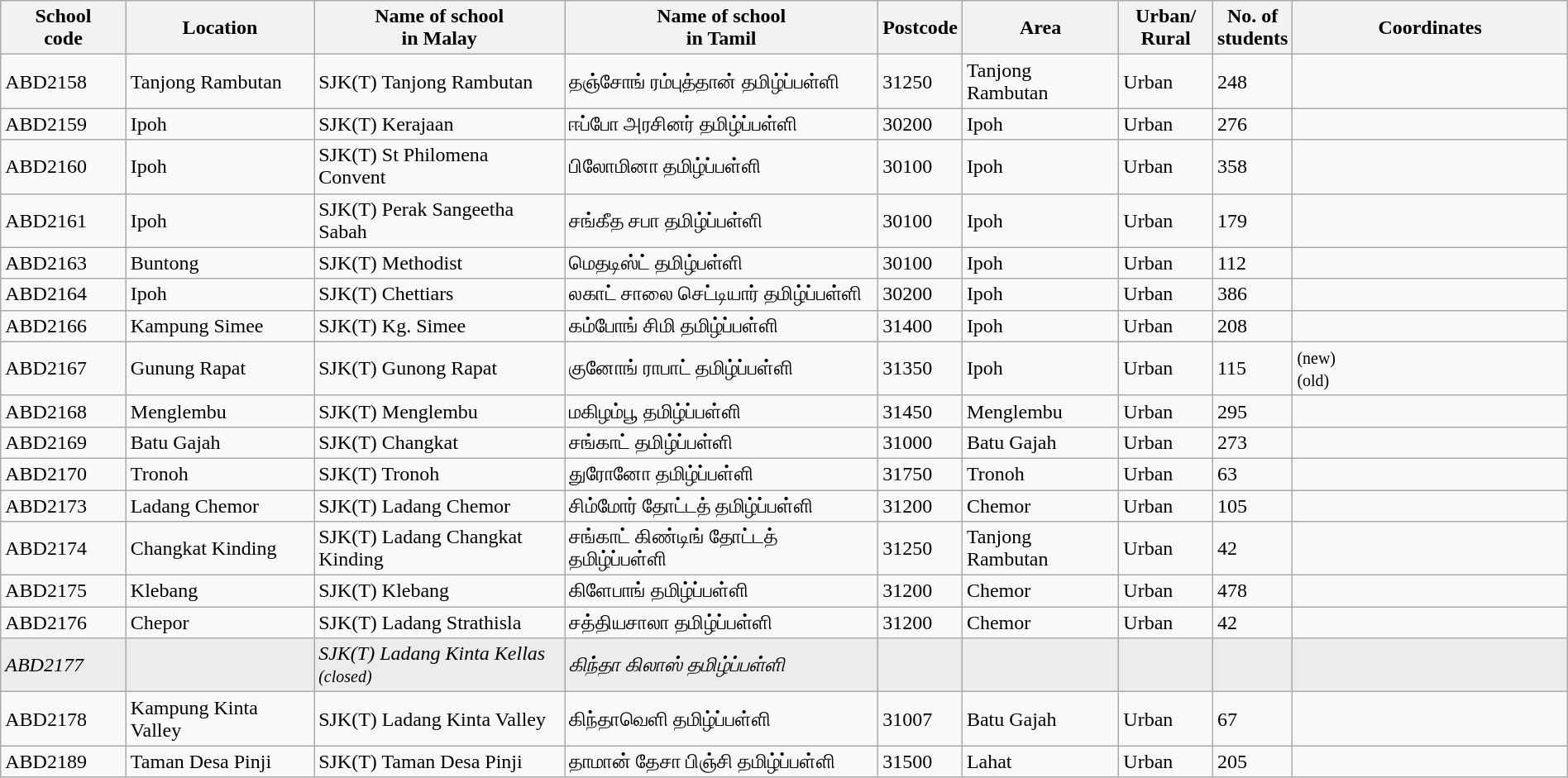<table class="wikitable sortable" style="width:100%">
<tr>
<th style="width:8%">School<br>code</th>
<th style="width:12%">Location</th>
<th style="width:16%">Name of school<br>in Malay</th>
<th style="width:20%">Name of school<br>in Tamil</th>
<th style="width:5%">Postcode</th>
<th style="width:10%">Area</th>
<th style="width:6%">Urban/<br>Rural</th>
<th style="width:5%">No. of<br>students</th>
<th style="width:18% white-space: nowrap;">Coordinates</th>
</tr>
<tr>
<td>ABD2158</td>
<td>Tanjong Rambutan</td>
<td>SJK(T) Tanjong Rambutan</td>
<td>தஞ்சோங் ரம்புத்தான் தமிழ்ப்பள்ளி</td>
<td>31250</td>
<td>Tanjong Rambutan</td>
<td>Urban</td>
<td>248</td>
<td style="white-space:nowrap;"></td>
</tr>
<tr>
<td>ABD2159</td>
<td>Ipoh</td>
<td>SJK(T) Kerajaan</td>
<td>ஈப்போ அரசினர் தமிழ்ப்பள்ளி</td>
<td>30200</td>
<td>Ipoh</td>
<td>Urban</td>
<td>276</td>
<td style="white-space:nowrap;"></td>
</tr>
<tr>
<td>ABD2160</td>
<td>Ipoh</td>
<td>SJK(T) St Philomena Convent</td>
<td>பிலோமினா தமிழ்ப்பள்ளி</td>
<td>30100</td>
<td>Ipoh</td>
<td>Urban</td>
<td>358</td>
<td style="white-space:nowrap;"></td>
</tr>
<tr>
<td>ABD2161</td>
<td>Ipoh</td>
<td>SJK(T) Perak Sangeetha Sabah</td>
<td>சங்கீத சபா தமிழ்ப்பள்ளி</td>
<td>30100</td>
<td>Ipoh</td>
<td>Urban</td>
<td>179</td>
<td style="white-space:nowrap;"></td>
</tr>
<tr>
<td>ABD2163</td>
<td>Buntong</td>
<td>SJK(T) Methodist</td>
<td>மெதடிஸ்ட் தமிழ்பள்ளி</td>
<td>30100</td>
<td>Ipoh</td>
<td>Urban</td>
<td>112</td>
<td style="white-space:nowrap;"></td>
</tr>
<tr>
<td>ABD2164</td>
<td>Ipoh</td>
<td>SJK(T) Chettiars</td>
<td>லகாட் சாலை செட்டியார் தமிழ்ப்பள்ளி</td>
<td>30200</td>
<td>Ipoh</td>
<td>Urban</td>
<td>386</td>
<td style="white-space:nowrap;"></td>
</tr>
<tr>
<td>ABD2166</td>
<td>Kampung Simee</td>
<td>SJK(T) Kg. Simee</td>
<td>கம்போங் சிமி தமிழ்ப்பள்ளி</td>
<td>31400</td>
<td>Ipoh</td>
<td>Urban</td>
<td>208</td>
<td style="white-space:nowrap;"></td>
</tr>
<tr>
<td>ABD2167</td>
<td>Gunung Rapat</td>
<td>SJK(T) Gunong Rapat</td>
<td>குனோங் ராபாட் தமிழ்ப்பள்ளி</td>
<td>31350</td>
<td>Ipoh</td>
<td>Urban</td>
<td>115</td>
<td style="white-space:nowrap;"> <small>(new)</small><br> <small>(old)</small></td>
</tr>
<tr>
<td>ABD2168</td>
<td>Menglembu</td>
<td>SJK(T) Menglembu</td>
<td>மகிழம்பூ தமிழ்ப்பள்ளி</td>
<td>31450</td>
<td>Menglembu</td>
<td>Urban</td>
<td>295</td>
<td style="white-space:nowrap;"></td>
</tr>
<tr>
<td>ABD2169</td>
<td>Batu Gajah</td>
<td>SJK(T) Changkat</td>
<td>சங்காட் தமிழ்ப்பள்ளி</td>
<td>31000</td>
<td>Batu Gajah</td>
<td>Urban</td>
<td>273</td>
<td style="white-space:nowrap;"></td>
</tr>
<tr>
<td>ABD2170</td>
<td>Tronoh</td>
<td>SJK(T) Tronoh</td>
<td>துரோனோ தமிழ்ப்பள்ளி</td>
<td>31750</td>
<td>Tronoh</td>
<td>Urban</td>
<td>63</td>
<td style="white-space:nowrap;"></td>
</tr>
<tr>
<td>ABD2173</td>
<td>Ladang Chemor</td>
<td>SJK(T) Ladang Chemor</td>
<td>சிம்மோர் தோட்டத் தமிழ்ப்பள்ளி</td>
<td>31200</td>
<td>Chemor</td>
<td>Urban</td>
<td>105</td>
<td style="white-space:nowrap;"></td>
</tr>
<tr>
<td>ABD2174</td>
<td>Changkat Kinding</td>
<td>SJK(T) Ladang Changkat Kinding</td>
<td>சங்காட் கிண்டிங் தோட்டத் தமிழ்ப்பள்ளி</td>
<td>31250</td>
<td>Tanjong Rambutan</td>
<td>Urban</td>
<td>42</td>
<td style="white-space:nowrap;"></td>
</tr>
<tr>
<td>ABD2175</td>
<td>Klebang</td>
<td>SJK(T) Klebang</td>
<td>கிளேபாங் தமிழ்ப்பள்ளி</td>
<td>31200</td>
<td>Chemor</td>
<td>Urban</td>
<td>478</td>
<td style="white-space:nowrap;"></td>
</tr>
<tr>
<td>ABD2176</td>
<td>Chepor</td>
<td>SJK(T) Ladang Strathisla</td>
<td>சத்தியசாலா தமிழ்ப்பள்ளி</td>
<td>31200</td>
<td>Chemor</td>
<td>Urban</td>
<td>42</td>
<td style="white-space:nowrap;"></td>
</tr>
<tr bgcolor=#ECECEC>
<td><em>ABD2177</em></td>
<td></td>
<td><em>SJK(T) Ladang Kinta Kellas <small>(closed)</small></em></td>
<td><em>கிந்தா கிலாஸ் தமிழ்ப்பள்ளி</em></td>
<td></td>
<td></td>
<td></td>
<td></td>
<td></td>
</tr>
<tr>
<td>ABD2178</td>
<td>Kampung Kinta Valley</td>
<td>SJK(T) Ladang Kinta Valley</td>
<td>கிந்தாவெளி தமிழ்ப்பள்ளி</td>
<td>31007</td>
<td>Batu Gajah</td>
<td>Urban</td>
<td>67</td>
<td style="white-space:nowrap;"></td>
</tr>
<tr>
<td>ABD2189</td>
<td>Taman Desa Pinji</td>
<td>SJK(T) Taman Desa Pinji</td>
<td>தாமான் தேசா பிஞ்சி தமிழ்ப்பள்ளி</td>
<td>31500</td>
<td>Lahat</td>
<td>Urban</td>
<td>205</td>
<td style="white-space:nowrap;"></td>
</tr>
</table>
